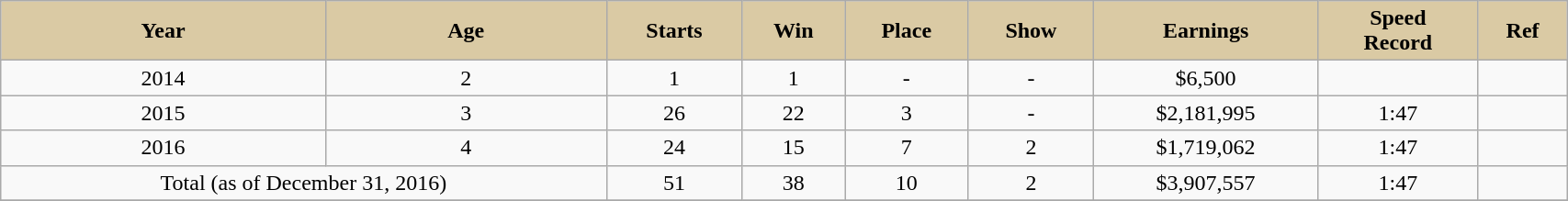<table class = "wikitable sortable" style="text-align:center; width:90%">
<tr>
<th scope="col" style="background:#dacaa4;">Year</th>
<th scope="col" style="background:#dacaa4">Age</th>
<th scope="col" style="background:#dacaa4;">Starts</th>
<th scope="col" style="background:#dacaa4;">Win</th>
<th scope="col" style="background:#dacaa4;">Place</th>
<th scope="col" style="background:#dacaa4;">Show</th>
<th scope="col" style="background:#dacaa4;">Earnings</th>
<th scope="col" style="background:#dacaa4;">Speed <br>Record</th>
<th scope="col" style="background:#dacaa4;">Ref</th>
</tr>
<tr>
<td>2014</td>
<td>2</td>
<td>1</td>
<td>1</td>
<td>-</td>
<td>-</td>
<td>$6,500</td>
<td></td>
<td></td>
</tr>
<tr>
<td>2015</td>
<td>3</td>
<td>26</td>
<td>22</td>
<td>3</td>
<td>-</td>
<td>$2,181,995</td>
<td>1:47</td>
<td></td>
</tr>
<tr>
<td>2016</td>
<td>4</td>
<td>24</td>
<td>15</td>
<td>7</td>
<td>2</td>
<td>$1,719,062</td>
<td>1:47</td>
<td></td>
</tr>
<tr>
<td colspan=2>Total (as of December 31, 2016)</td>
<td>51</td>
<td>38</td>
<td>10</td>
<td>2</td>
<td>$3,907,557</td>
<td>1:47</td>
<td></td>
</tr>
<tr>
</tr>
</table>
